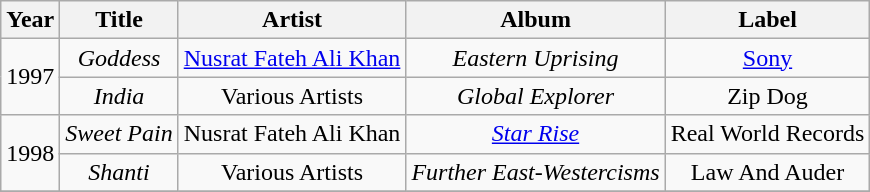<table class="wikitable plainrowheaders" style="text-align:center;">
<tr>
<th>Year</th>
<th>Title</th>
<th>Artist</th>
<th>Album</th>
<th>Label</th>
</tr>
<tr>
<td rowspan="2">1997</td>
<td><em>Goddess</em></td>
<td><a href='#'>Nusrat Fateh Ali Khan</a></td>
<td><em>Eastern Uprising</em></td>
<td><a href='#'>Sony</a></td>
</tr>
<tr>
<td><em>India</em></td>
<td>Various Artists</td>
<td><em>Global Explorer</em></td>
<td>Zip Dog</td>
</tr>
<tr>
<td rowspan="2">1998</td>
<td><em>Sweet Pain</em></td>
<td>Nusrat Fateh Ali Khan</td>
<td><em><a href='#'>Star Rise</a></em></td>
<td>Real World Records</td>
</tr>
<tr>
<td><em>Shanti</em></td>
<td>Various Artists</td>
<td><em>Further East-Westercisms</em></td>
<td>Law And Auder</td>
</tr>
<tr>
</tr>
</table>
